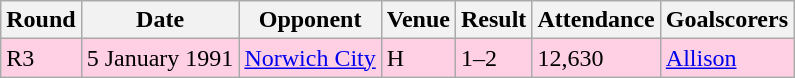<table class="wikitable">
<tr>
<th>Round</th>
<th>Date</th>
<th>Opponent</th>
<th>Venue</th>
<th>Result</th>
<th>Attendance</th>
<th>Goalscorers</th>
</tr>
<tr style="background-color: #ffd0e3;">
<td>R3</td>
<td>5 January 1991</td>
<td><a href='#'>Norwich City</a></td>
<td>H</td>
<td>1–2</td>
<td>12,630</td>
<td><a href='#'>Allison</a></td>
</tr>
</table>
